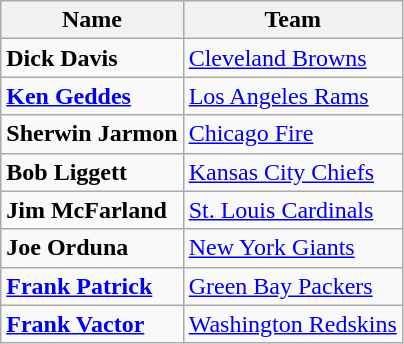<table class="wikitable">
<tr>
<th>Name</th>
<th>Team</th>
</tr>
<tr>
<td><strong>Dick Davis</strong></td>
<td><a href='#'>Cleveland Browns</a></td>
</tr>
<tr>
<td><strong><a href='#'>Ken Geddes</a></strong></td>
<td><a href='#'>Los Angeles Rams</a></td>
</tr>
<tr>
<td><strong>Sherwin Jarmon</strong></td>
<td><a href='#'>Chicago Fire</a></td>
</tr>
<tr>
<td><strong>Bob Liggett</strong></td>
<td><a href='#'>Kansas City Chiefs</a></td>
</tr>
<tr>
<td><strong>Jim McFarland</strong></td>
<td><a href='#'>St. Louis Cardinals</a></td>
</tr>
<tr>
<td><strong>Joe Orduna</strong></td>
<td><a href='#'>New York Giants</a></td>
</tr>
<tr>
<td><strong><a href='#'>Frank Patrick</a></strong></td>
<td><a href='#'>Green Bay Packers</a></td>
</tr>
<tr>
<td><strong><a href='#'>Frank Vactor</a></strong></td>
<td><a href='#'>Washington Redskins</a></td>
</tr>
</table>
